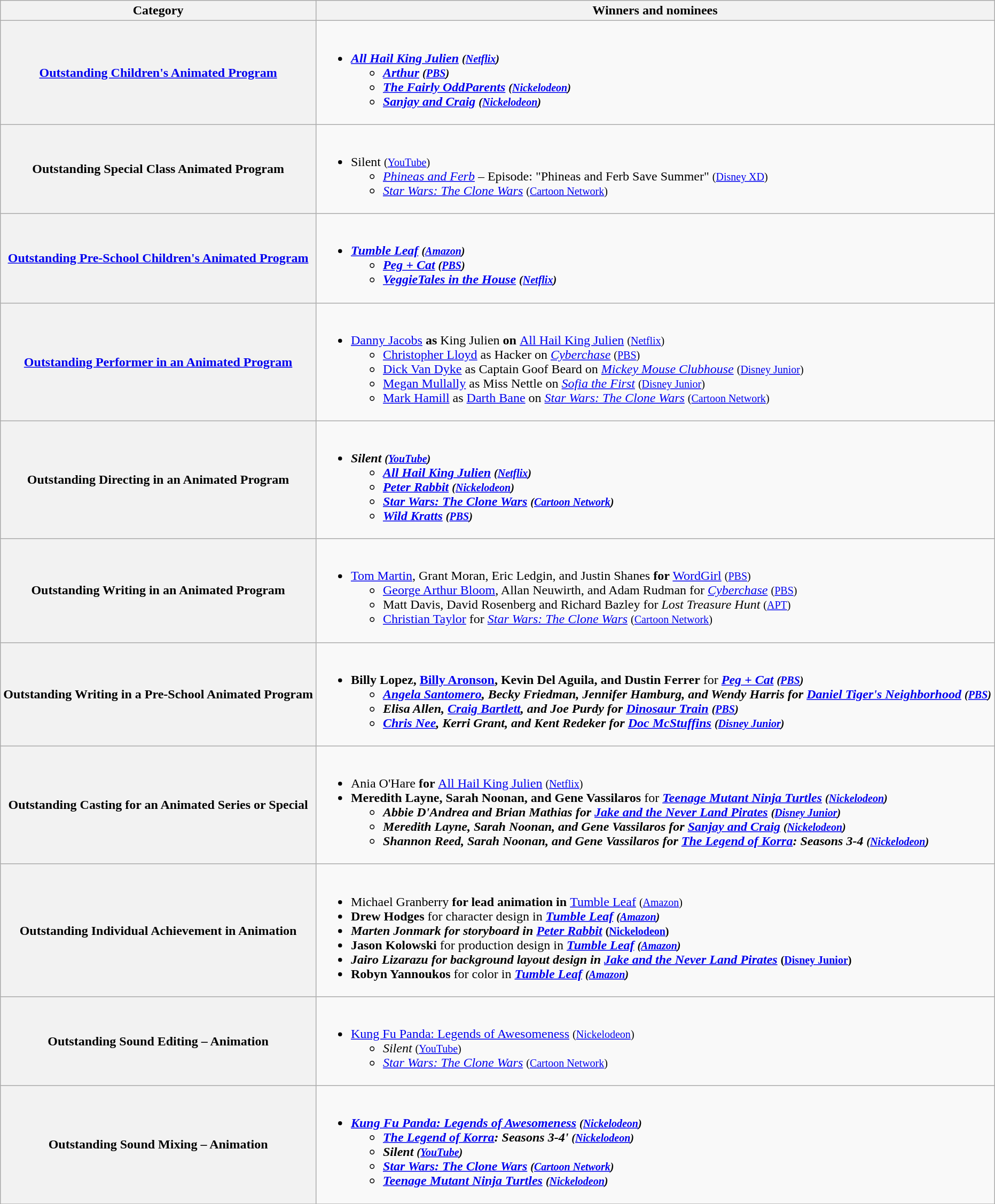<table class="wikitable sortable">
<tr>
<th scope="col">Category</th>
<th scope="col">Winners and nominees</th>
</tr>
<tr>
<th scope="row"><a href='#'>Outstanding Children's Animated Program</a></th>
<td><br><ul><li><strong><em><a href='#'>All Hail King Julien</a><em> <small>(<a href='#'>Netflix</a>)</small><strong><ul><li></em><a href='#'>Arthur</a><em> <small>(<a href='#'>PBS</a>)</small></li><li></em><a href='#'>The Fairly OddParents</a><em> <small>(<a href='#'>Nickelodeon</a>)</small></li><li></em><a href='#'>Sanjay and Craig</a><em> <small>(<a href='#'>Nickelodeon</a>)</small></li></ul></li></ul></td>
</tr>
<tr>
<th scope="row">Outstanding Special Class Animated Program</th>
<td><br><ul><li></em></strong>Silent</em> <small>(<a href='#'>YouTube</a>)</small></strong><ul><li><em><a href='#'>Phineas and Ferb</a></em> – Episode: "Phineas and Ferb Save Summer" <small>(<a href='#'>Disney XD</a>)</small></li><li><em><a href='#'>Star Wars: The Clone Wars</a></em> <small>(<a href='#'>Cartoon Network</a>)</small></li></ul></li></ul></td>
</tr>
<tr>
<th scope="row"><a href='#'>Outstanding Pre-School Children's Animated Program</a></th>
<td><br><ul><li><strong><em><a href='#'>Tumble Leaf</a><em> <small>(<a href='#'>Amazon</a>)</small><strong><ul><li></em><a href='#'>Peg + Cat</a><em> <small>(<a href='#'>PBS</a>)</small></li><li></em><a href='#'>VeggieTales in the House</a><em> <small>(<a href='#'>Netflix</a>)</small></li></ul></li></ul></td>
</tr>
<tr>
<th scope="row"><a href='#'>Outstanding Performer in an Animated Program</a></th>
<td><br><ul><li></strong><a href='#'>Danny Jacobs</a><strong> as </strong>King Julien<strong> on </em></strong><a href='#'>All Hail King Julien</a></em> <small>(<a href='#'>Netflix</a>)</small></strong><ul><li><a href='#'>Christopher Lloyd</a> as Hacker on <em><a href='#'>Cyberchase</a></em> <small>(<a href='#'>PBS</a>)</small></li><li><a href='#'>Dick Van Dyke</a> as Captain Goof Beard on <em><a href='#'>Mickey Mouse Clubhouse</a></em> <small>(<a href='#'>Disney Junior</a>)</small></li><li><a href='#'>Megan Mullally</a> as Miss Nettle on <em><a href='#'>Sofia the First</a></em> <small>(<a href='#'>Disney Junior</a>)</small></li><li><a href='#'>Mark Hamill</a> as <a href='#'>Darth Bane</a> on <em><a href='#'>Star Wars: The Clone Wars</a></em> <small>(<a href='#'>Cartoon Network</a>)</small></li></ul></li></ul></td>
</tr>
<tr>
<th scope="row">Outstanding Directing in an Animated Program</th>
<td><br><ul><li><strong><em>Silent<em> <small>(<a href='#'>YouTube</a>)</small><strong><ul><li></em><a href='#'>All Hail King Julien</a><em> <small>(<a href='#'>Netflix</a>)</small></li><li></em><a href='#'>Peter Rabbit</a><em> <small>(<a href='#'>Nickelodeon</a>)</small></li><li></em><a href='#'>Star Wars: The Clone Wars</a><em> <small>(<a href='#'>Cartoon Network</a>)</small></li><li></em><a href='#'>Wild Kratts</a><em> <small>(<a href='#'>PBS</a>)</small></li></ul></li></ul></td>
</tr>
<tr>
<th scope="row">Outstanding Writing in an Animated Program</th>
<td><br><ul><li></strong><a href='#'>Tom Martin</a>, Grant Moran, Eric Ledgin, and Justin Shanes<strong> for </em></strong><a href='#'>WordGirl</a></em> <small>(<a href='#'>PBS</a>)</small></strong><ul><li><a href='#'>George Arthur Bloom</a>, Allan Neuwirth, and Adam Rudman for <em><a href='#'>Cyberchase</a></em> <small>(<a href='#'>PBS</a>)</small></li><li>Matt Davis, David Rosenberg and Richard Bazley for <em>Lost Treasure Hunt</em> <small>(<a href='#'>APT</a>)</small></li><li><a href='#'>Christian Taylor</a> for <em><a href='#'>Star Wars: The Clone Wars</a></em> <small>(<a href='#'>Cartoon Network</a>)</small></li></ul></li></ul></td>
</tr>
<tr>
<th scope="row">Outstanding Writing in a Pre-School Animated Program</th>
<td><br><ul><li><strong>Billy Lopez, <a href='#'>Billy Aronson</a>, Kevin Del Aguila, and Dustin Ferrer</strong> for <strong><em><a href='#'>Peg + Cat</a><em> <small>(<a href='#'>PBS</a>)</small><strong><ul><li><a href='#'>Angela Santomero</a>, Becky Friedman, Jennifer Hamburg, and Wendy Harris for </em><a href='#'>Daniel Tiger's Neighborhood</a><em> <small>(<a href='#'>PBS</a>)</small></li><li>Elisa Allen, <a href='#'>Craig Bartlett</a>, and Joe Purdy for </em><a href='#'>Dinosaur Train</a><em> <small>(<a href='#'>PBS</a>)</small></li><li><a href='#'>Chris Nee</a>, Kerri Grant, and Kent Redeker for </em><a href='#'>Doc McStuffins</a><em> <small>(<a href='#'>Disney Junior</a>)</small></li></ul></li></ul></td>
</tr>
<tr>
<th scope="row">Outstanding Casting for an Animated Series or Special</th>
<td><br><ul><li></strong>Ania O'Hare<strong> for </em></strong><a href='#'>All Hail King Julien</a></em> <small>(<a href='#'>Netflix</a>)</small></strong></li><li><strong>Meredith Layne, Sarah Noonan, and Gene Vassilaros</strong> for <strong><em><a href='#'>Teenage Mutant Ninja Turtles</a><em> <small>(<a href='#'>Nickelodeon</a>)</small><strong><ul><li>Abbie D'Andrea and Brian Mathias for </em><a href='#'>Jake and the Never Land Pirates</a><em> <small>(<a href='#'>Disney Junior</a>)</small></li><li>Meredith Layne, Sarah Noonan, and Gene Vassilaros for </em><a href='#'>Sanjay and Craig</a><em> <small>(<a href='#'>Nickelodeon</a>)</small></li><li>Shannon Reed, Sarah Noonan, and Gene Vassilaros for </em><a href='#'>The Legend of Korra</a>: Seasons 3-4<em> <small>(<a href='#'>Nickelodeon</a>)</small></li></ul></li></ul></td>
</tr>
<tr>
<th scope="row">Outstanding Individual Achievement in Animation</th>
<td><br><ul><li></strong>Michael Granberry<strong> for lead animation in </em></strong><a href='#'>Tumble Leaf</a></em> <small>(<a href='#'>Amazon</a>)</small></strong></li><li><strong>Drew Hodges</strong> for character design in <strong><em><a href='#'>Tumble Leaf</a><em> <small>(<a href='#'>Amazon</a>)</small><strong></li><li></strong>Marten Jonmark<strong> for storyboard in </em></strong><a href='#'>Peter Rabbit</a></em> <small>(<a href='#'>Nickelodeon</a>)</small></strong></li><li><strong>Jason Kolowski</strong> for production design in <strong><em><a href='#'>Tumble Leaf</a><em> <small>(<a href='#'>Amazon</a>)</small><strong></li><li></strong>Jairo Lizarazu<strong> for background layout design in </em></strong><a href='#'>Jake and the Never Land Pirates</a></em> <small>(<a href='#'>Disney Junior</a>)</small></strong></li><li><strong>Robyn Yannoukos</strong> for color in <strong><em><a href='#'>Tumble Leaf</a><em> <small>(<a href='#'>Amazon</a>)</small><strong></li></ul></td>
</tr>
<tr>
<th scope="row">Outstanding Sound Editing – Animation</th>
<td><br><ul><li></em></strong><a href='#'>Kung Fu Panda: Legends of Awesomeness</a></em> <small>(<a href='#'>Nickelodeon</a>)</small></strong><ul><li><em>Silent</em> <small>(<a href='#'>YouTube</a>)</small></li><li><em><a href='#'>Star Wars: The Clone Wars</a></em> <small>(<a href='#'>Cartoon Network</a>)</small></li></ul></li></ul></td>
</tr>
<tr>
<th scope="row">Outstanding Sound Mixing – Animation</th>
<td><br><ul><li><strong><em><a href='#'>Kung Fu Panda: Legends of Awesomeness</a><em> <small>(<a href='#'>Nickelodeon</a>)</small><strong><ul><li></em><a href='#'>The Legend of Korra</a>: Seasons 3-4' <small></strong>(<a href='#'>Nickelodeon</a>)<strong></small></li><li><em>Silent</em> <small>(<a href='#'>YouTube</a>)</small></li><li><em><a href='#'>Star Wars: The Clone Wars</a></em> <small>(<a href='#'>Cartoon Network</a>)</small></li><li><em><a href='#'>Teenage Mutant Ninja Turtles</a></em> <small>(<a href='#'>Nickelodeon</a>)</small></li></ul></li></ul></td>
</tr>
<tr>
</tr>
</table>
